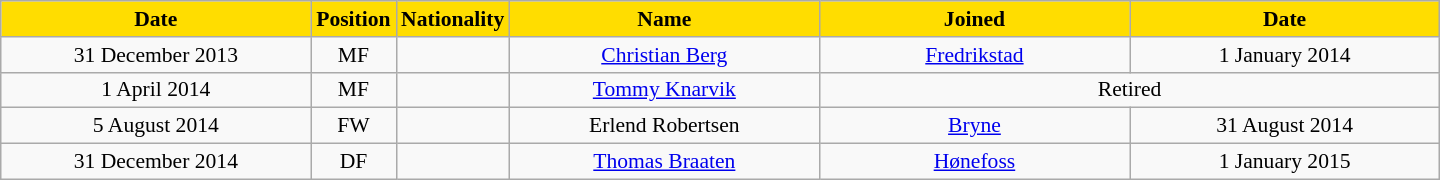<table class="wikitable"  style="text-align:center; font-size:90%; ">
<tr>
<th style="background:#FFDD00; color:black; width:200px;">Date</th>
<th style="background:#FFDD00; color:black; width:50px;">Position</th>
<th style="background:#FFDD00; color:black; width:50px;">Nationality</th>
<th style="background:#FFDD00; color:black; width:200px;">Name</th>
<th style="background:#FFDD00; color:black; width:200px;">Joined</th>
<th style="background:#FFDD00; color:black; width:200px;">Date</th>
</tr>
<tr>
<td>31 December 2013</td>
<td>MF</td>
<td></td>
<td><a href='#'>Christian Berg</a></td>
<td><a href='#'>Fredrikstad</a></td>
<td>1 January 2014</td>
</tr>
<tr>
<td>1 April 2014</td>
<td>MF</td>
<td></td>
<td><a href='#'>Tommy Knarvik</a></td>
<td colspan="2">Retired</td>
</tr>
<tr>
<td>5 August 2014</td>
<td>FW</td>
<td></td>
<td>Erlend Robertsen</td>
<td><a href='#'>Bryne</a></td>
<td>31 August 2014</td>
</tr>
<tr>
<td>31 December 2014</td>
<td>DF</td>
<td></td>
<td><a href='#'>Thomas Braaten</a></td>
<td><a href='#'>Hønefoss</a></td>
<td>1 January 2015</td>
</tr>
</table>
